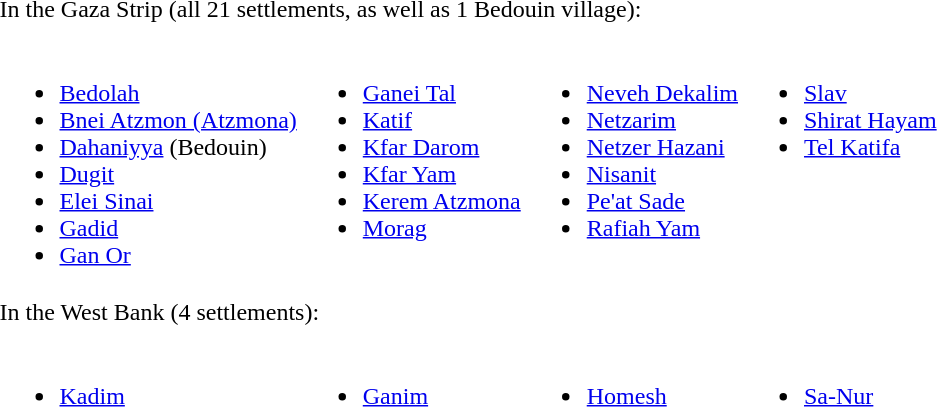<table margin="0">
<tr>
<td colspan="3">In the Gaza Strip (all 21 settlements, as well as 1 Bedouin village):</td>
</tr>
<tr valign="top">
<td><br><ul><li><a href='#'>Bedolah</a></li><li><a href='#'>Bnei Atzmon (Atzmona)</a></li><li><a href='#'>Dahaniyya</a> (Bedouin)</li><li><a href='#'>Dugit</a></li><li><a href='#'>Elei Sinai</a></li><li><a href='#'>Gadid</a></li><li><a href='#'>Gan Or</a></li></ul></td>
<td><br><ul><li><a href='#'>Ganei Tal</a></li><li><a href='#'>Katif</a></li><li><a href='#'>Kfar Darom</a></li><li><a href='#'>Kfar Yam</a></li><li><a href='#'>Kerem Atzmona</a></li><li><a href='#'>Morag</a></li></ul></td>
<td><br><ul><li><a href='#'>Neveh Dekalim</a></li><li><a href='#'>Netzarim</a></li><li><a href='#'>Netzer Hazani</a></li><li><a href='#'>Nisanit</a></li><li><a href='#'>Pe'at Sade</a></li><li><a href='#'>Rafiah Yam</a></li></ul></td>
<td><br><ul><li><a href='#'>Slav</a></li><li><a href='#'>Shirat Hayam</a></li><li><a href='#'>Tel Katifa</a></li></ul></td>
</tr>
<tr>
<td colspan="3">In the West Bank (4 settlements):</td>
</tr>
<tr valign="top">
<td><br><ul><li><a href='#'>Kadim</a></li></ul></td>
<td><br><ul><li><a href='#'>Ganim</a></li></ul></td>
<td><br><ul><li><a href='#'>Homesh</a></li></ul></td>
<td><br><ul><li><a href='#'>Sa-Nur</a></li></ul></td>
</tr>
</table>
